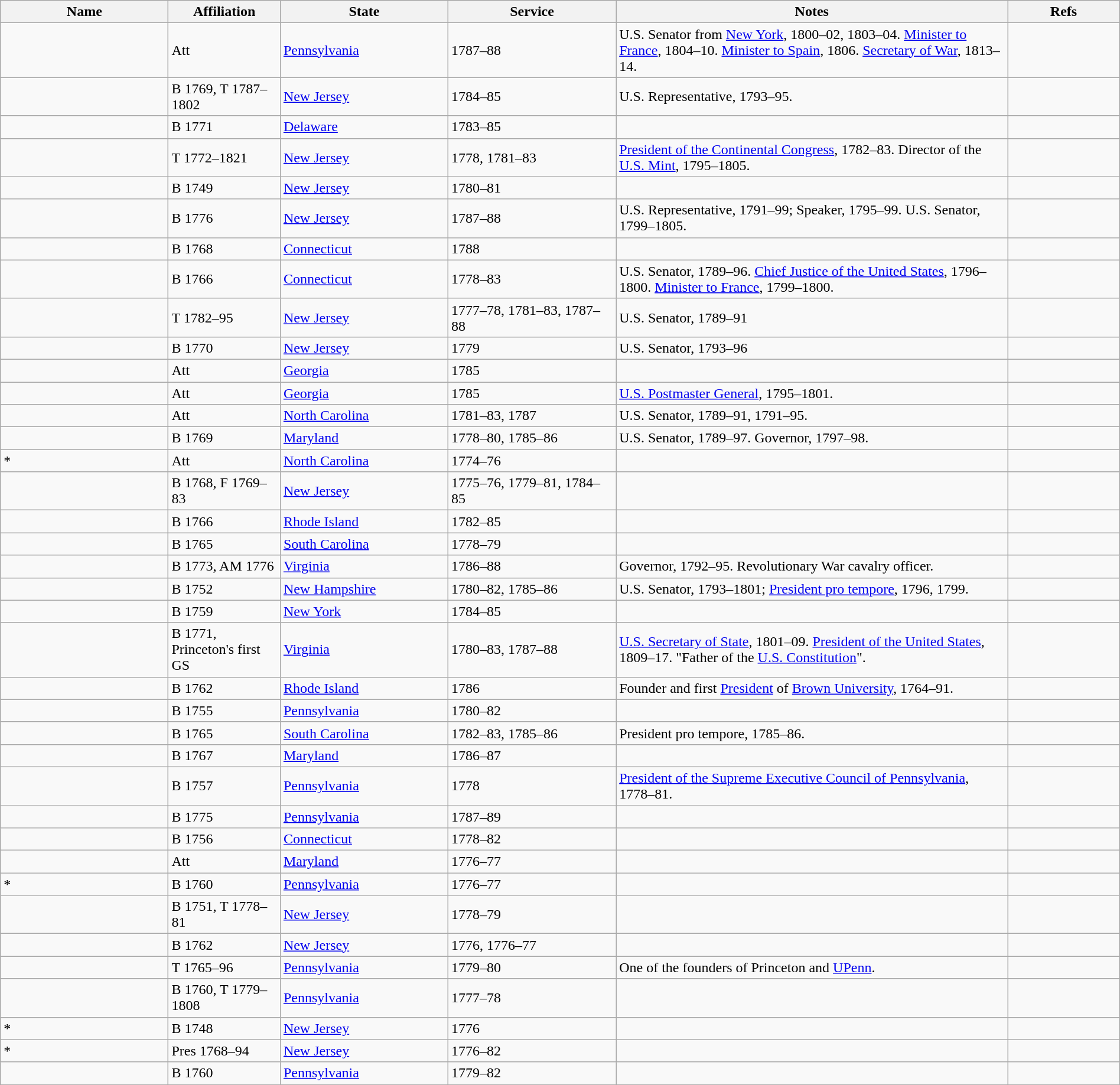<table class="wikitable sortable" style="width:100%">
<tr>
<th width="15%">Name</th>
<th width="10%">Affiliation</th>
<th width="15%">State</th>
<th width="15%">Service</th>
<th width="*" class="unsortable">Notes</th>
<th width="10%" class="unsortable">Refs</th>
</tr>
<tr>
<td></td>
<td>Att</td>
<td><a href='#'>Pennsylvania</a></td>
<td>1787–88</td>
<td>U.S. Senator from <a href='#'>New York</a>, 1800–02, 1803–04. <a href='#'>Minister to France</a>, 1804–10. <a href='#'>Minister to Spain</a>, 1806. <a href='#'>Secretary of War</a>, 1813–14.</td>
<td></td>
</tr>
<tr>
<td></td>
<td>B 1769, T 1787–1802</td>
<td><a href='#'>New Jersey</a></td>
<td>1784–85</td>
<td>U.S. Representative, 1793–95.</td>
<td></td>
</tr>
<tr>
<td></td>
<td>B 1771</td>
<td><a href='#'>Delaware</a></td>
<td>1783–85</td>
<td></td>
<td></td>
</tr>
<tr>
<td></td>
<td>T 1772–1821</td>
<td><a href='#'>New Jersey</a></td>
<td>1778, 1781–83</td>
<td><a href='#'>President of the Continental Congress</a>, 1782–83. Director of the <a href='#'>U.S. Mint</a>, 1795–1805.</td>
<td></td>
</tr>
<tr>
<td></td>
<td>B 1749</td>
<td><a href='#'>New Jersey</a></td>
<td>1780–81</td>
<td></td>
<td></td>
</tr>
<tr>
<td></td>
<td>B 1776</td>
<td><a href='#'>New Jersey</a></td>
<td>1787–88</td>
<td>U.S. Representative, 1791–99; Speaker, 1795–99. U.S. Senator, 1799–1805.</td>
<td></td>
</tr>
<tr>
<td></td>
<td>B 1768</td>
<td><a href='#'>Connecticut</a></td>
<td>1788</td>
<td></td>
<td></td>
</tr>
<tr>
<td></td>
<td>B 1766</td>
<td><a href='#'>Connecticut</a></td>
<td>1778–83</td>
<td>U.S. Senator, 1789–96. <a href='#'>Chief Justice of the United States</a>, 1796–1800. <a href='#'>Minister to France</a>, 1799–1800.</td>
<td></td>
</tr>
<tr>
<td></td>
<td>T 1782–95</td>
<td><a href='#'>New Jersey</a></td>
<td>1777–78, 1781–83, 1787–88</td>
<td>U.S. Senator, 1789–91</td>
<td></td>
</tr>
<tr>
<td></td>
<td>B 1770</td>
<td><a href='#'>New Jersey</a></td>
<td>1779</td>
<td>U.S. Senator, 1793–96</td>
<td></td>
</tr>
<tr>
<td></td>
<td>Att</td>
<td><a href='#'>Georgia</a></td>
<td>1785</td>
<td></td>
<td></td>
</tr>
<tr>
<td></td>
<td>Att</td>
<td><a href='#'>Georgia</a></td>
<td>1785</td>
<td><a href='#'>U.S. Postmaster General</a>, 1795–1801.</td>
<td></td>
</tr>
<tr>
<td></td>
<td>Att</td>
<td><a href='#'>North Carolina</a></td>
<td>1781–83, 1787</td>
<td>U.S. Senator, 1789–91, 1791–95.</td>
<td></td>
</tr>
<tr>
<td></td>
<td>B 1769</td>
<td><a href='#'>Maryland</a></td>
<td>1778–80, 1785–86</td>
<td>U.S. Senator, 1789–97. Governor, 1797–98.</td>
<td></td>
</tr>
<tr>
<td>*</td>
<td>Att</td>
<td><a href='#'>North Carolina</a></td>
<td>1774–76</td>
<td></td>
<td></td>
</tr>
<tr>
<td></td>
<td>B 1768, F 1769–83</td>
<td><a href='#'>New Jersey</a></td>
<td>1775–76, 1779–81, 1784–85</td>
<td></td>
<td></td>
</tr>
<tr>
<td></td>
<td>B 1766</td>
<td><a href='#'>Rhode Island</a></td>
<td>1782–85</td>
<td></td>
<td></td>
</tr>
<tr>
<td></td>
<td>B 1765</td>
<td><a href='#'>South Carolina</a></td>
<td>1778–79</td>
<td></td>
<td></td>
</tr>
<tr>
<td></td>
<td>B 1773, AM 1776</td>
<td><a href='#'>Virginia</a></td>
<td>1786–88</td>
<td>Governor, 1792–95. Revolutionary War cavalry officer.</td>
<td></td>
</tr>
<tr>
<td></td>
<td>B 1752</td>
<td><a href='#'>New Hampshire</a></td>
<td>1780–82, 1785–86</td>
<td>U.S. Senator, 1793–1801; <a href='#'>President pro tempore</a>, 1796, 1799.</td>
<td></td>
</tr>
<tr>
<td></td>
<td>B 1759</td>
<td><a href='#'>New York</a></td>
<td>1784–85</td>
<td></td>
<td></td>
</tr>
<tr>
<td></td>
<td>B 1771, Princeton's first GS</td>
<td><a href='#'>Virginia</a></td>
<td>1780–83, 1787–88</td>
<td><a href='#'>U.S. Secretary of State</a>, 1801–09. <a href='#'>President of the United States</a>, 1809–17. "Father of the <a href='#'>U.S. Constitution</a>".</td>
<td></td>
</tr>
<tr>
<td></td>
<td>B 1762</td>
<td><a href='#'>Rhode Island</a></td>
<td>1786</td>
<td>Founder and first <a href='#'>President</a> of <a href='#'>Brown University</a>, 1764–91.</td>
<td></td>
</tr>
<tr>
<td></td>
<td>B 1755</td>
<td><a href='#'>Pennsylvania</a></td>
<td>1780–82</td>
<td></td>
<td></td>
</tr>
<tr>
<td></td>
<td>B 1765</td>
<td><a href='#'>South Carolina</a></td>
<td>1782–83, 1785–86</td>
<td>President pro tempore, 1785–86.</td>
<td></td>
</tr>
<tr>
<td></td>
<td>B 1767</td>
<td><a href='#'>Maryland</a></td>
<td>1786–87</td>
<td></td>
<td></td>
</tr>
<tr>
<td></td>
<td>B 1757</td>
<td><a href='#'>Pennsylvania</a></td>
<td>1778</td>
<td><a href='#'>President of the Supreme Executive Council of Pennsylvania</a>, 1778–81.</td>
<td></td>
</tr>
<tr>
<td></td>
<td>B 1775</td>
<td><a href='#'>Pennsylvania</a></td>
<td>1787–89</td>
<td></td>
<td></td>
</tr>
<tr>
<td></td>
<td>B 1756</td>
<td><a href='#'>Connecticut</a></td>
<td>1778–82</td>
<td></td>
<td></td>
</tr>
<tr>
<td></td>
<td>Att</td>
<td><a href='#'>Maryland</a></td>
<td>1776–77</td>
<td></td>
<td></td>
</tr>
<tr>
<td>*</td>
<td>B 1760</td>
<td><a href='#'>Pennsylvania</a></td>
<td>1776–77</td>
<td></td>
<td></td>
</tr>
<tr>
<td></td>
<td>B 1751, T 1778–81</td>
<td><a href='#'>New Jersey</a></td>
<td>1778–79</td>
<td></td>
<td></td>
</tr>
<tr>
<td></td>
<td>B 1762</td>
<td><a href='#'>New Jersey</a></td>
<td>1776, 1776–77</td>
<td></td>
<td></td>
</tr>
<tr>
<td></td>
<td>T 1765–96</td>
<td><a href='#'>Pennsylvania</a></td>
<td>1779–80</td>
<td>One of the founders of Princeton and <a href='#'>UPenn</a>.</td>
<td></td>
</tr>
<tr>
<td></td>
<td>B 1760, T 1779–1808</td>
<td><a href='#'>Pennsylvania</a></td>
<td>1777–78</td>
<td></td>
<td></td>
</tr>
<tr>
<td>*</td>
<td>B 1748</td>
<td><a href='#'>New Jersey</a></td>
<td>1776</td>
<td></td>
<td></td>
</tr>
<tr>
<td>*</td>
<td>Pres 1768–94</td>
<td><a href='#'>New Jersey</a></td>
<td>1776–82</td>
<td></td>
<td></td>
</tr>
<tr>
<td></td>
<td>B 1760</td>
<td><a href='#'>Pennsylvania</a></td>
<td>1779–82</td>
<td></td>
<td></td>
</tr>
</table>
